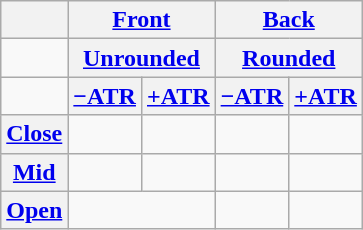<table class="wikitable">
<tr>
<th></th>
<th colspan="2"><a href='#'>Front</a></th>
<th colspan="2"><a href='#'>Back</a></th>
</tr>
<tr>
<td></td>
<th colspan="2"><a href='#'>Unrounded</a></th>
<th colspan="2"><a href='#'>Rounded</a></th>
</tr>
<tr>
<td></td>
<th align="center"><a href='#'>−ATR</a></th>
<th align="center"><a href='#'>+ATR</a></th>
<th align="center"><a href='#'>−ATR</a></th>
<th align="center"><a href='#'>+ATR</a></th>
</tr>
<tr>
<th align="center"><a href='#'>Close</a></th>
<td align="center"></td>
<td align="center"></td>
<td align="center"></td>
<td align="center"></td>
</tr>
<tr>
<th align="center"><a href='#'>Mid</a></th>
<td align="center"></td>
<td align="center"></td>
<td align="center"></td>
<td align="center"></td>
</tr>
<tr>
<th align="center"><a href='#'>Open</a></th>
<td colspan="2" style="text-align: center;"></td>
<td></td>
<td></td>
</tr>
</table>
